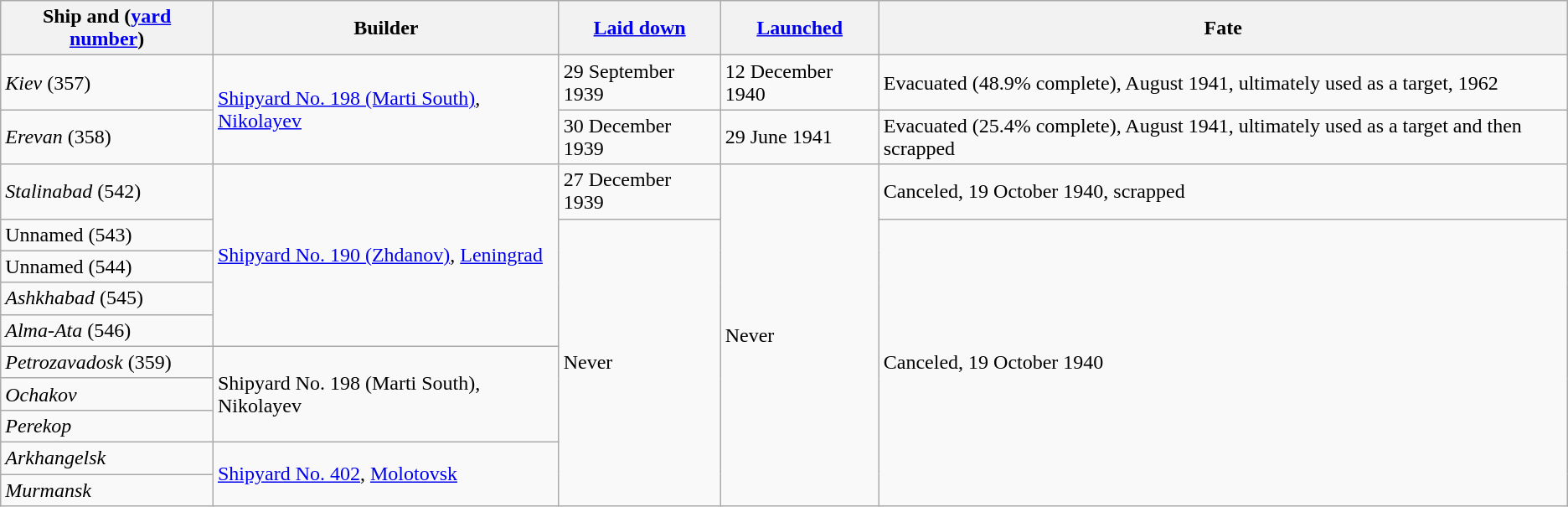<table class="wikitable plainrowheaders">
<tr>
<th scope="col">Ship and (<a href='#'>yard number</a>)</th>
<th scope="col">Builder</th>
<th scope="col"><a href='#'>Laid down</a></th>
<th scope="col"><a href='#'>Launched</a></th>
<th scope="col">Fate</th>
</tr>
<tr>
<td scope="row"><em>Kiev</em> (357)</td>
<td rowspan=2><a href='#'>Shipyard No. 198 (Marti South)</a>, <a href='#'>Nikolayev</a></td>
<td>29 September 1939</td>
<td>12 December 1940</td>
<td>Evacuated (48.9% complete), August 1941, ultimately used as a target, 1962</td>
</tr>
<tr>
<td scope="row"><em>Erevan</em> (358)</td>
<td>30 December 1939</td>
<td>29 June 1941</td>
<td>Evacuated (25.4% complete), August 1941, ultimately used as a target and then scrapped</td>
</tr>
<tr>
<td scope="row"><em>Stalinabad</em> (542)</td>
<td rowspan=5><a href='#'>Shipyard No. 190 (Zhdanov)</a>, <a href='#'>Leningrad</a></td>
<td>27 December 1939</td>
<td rowspan=10 valign=center>Never</td>
<td>Canceled, 19 October 1940, scrapped</td>
</tr>
<tr>
<td scope="row">Unnamed (543)</td>
<td rowspan=9>Never</td>
<td rowspan=9 valign=center>Canceled, 19 October 1940</td>
</tr>
<tr>
<td scope="row">Unnamed (544)</td>
</tr>
<tr>
<td scope="row"><em>Ashkhabad</em> (545)</td>
</tr>
<tr>
<td><em>Alma-Ata</em> (546)</td>
</tr>
<tr>
<td scope="row"><em>Petrozavadosk</em> (359)</td>
<td rowspan=3>Shipyard No. 198 (Marti South), Nikolayev</td>
</tr>
<tr>
<td scope="row"><em>Ochakov</em></td>
</tr>
<tr>
<td scope="row"><em>Perekop</em></td>
</tr>
<tr>
<td scope="row"><em>Arkhangelsk</em></td>
<td rowspan=2><a href='#'>Shipyard No. 402</a>, <a href='#'>Molotovsk</a></td>
</tr>
<tr>
<td scope="row"><em>Murmansk</em></td>
</tr>
</table>
